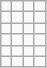<table class="wikitable">
<tr>
<td></td>
<td></td>
<td></td>
<td></td>
</tr>
<tr>
<td></td>
<td></td>
<td></td>
<td></td>
</tr>
<tr>
<td></td>
<td></td>
<td></td>
<td></td>
</tr>
<tr>
<td></td>
<td></td>
<td></td>
<td></td>
</tr>
<tr>
<td></td>
<td></td>
<td></td>
<td></td>
</tr>
<tr>
<td></td>
<td></td>
<td></td>
<td></td>
</tr>
</table>
